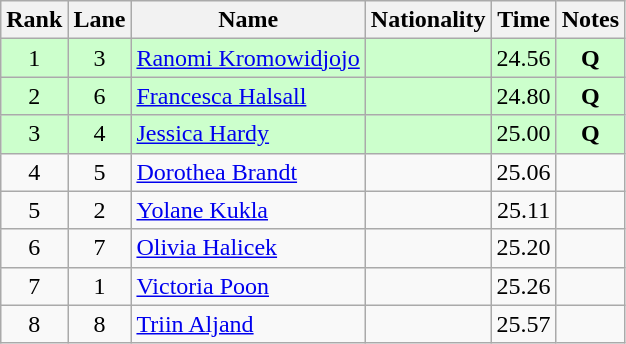<table class="wikitable sortable" style="text-align:center">
<tr>
<th>Rank</th>
<th>Lane</th>
<th>Name</th>
<th>Nationality</th>
<th>Time</th>
<th>Notes</th>
</tr>
<tr bgcolor=ccffcc>
<td>1</td>
<td>3</td>
<td align=left><a href='#'>Ranomi Kromowidjojo</a></td>
<td align=left></td>
<td>24.56</td>
<td><strong>Q</strong></td>
</tr>
<tr bgcolor=ccffcc>
<td>2</td>
<td>6</td>
<td align=left><a href='#'>Francesca Halsall</a></td>
<td align=left></td>
<td>24.80</td>
<td><strong>Q</strong></td>
</tr>
<tr bgcolor=ccffcc>
<td>3</td>
<td>4</td>
<td align=left><a href='#'>Jessica Hardy</a></td>
<td align=left></td>
<td>25.00</td>
<td><strong>Q</strong></td>
</tr>
<tr>
<td>4</td>
<td>5</td>
<td align=left><a href='#'>Dorothea Brandt</a></td>
<td align=left></td>
<td>25.06</td>
<td></td>
</tr>
<tr>
<td>5</td>
<td>2</td>
<td align=left><a href='#'>Yolane Kukla</a></td>
<td align=left></td>
<td>25.11</td>
<td></td>
</tr>
<tr>
<td>6</td>
<td>7</td>
<td align=left><a href='#'>Olivia Halicek</a></td>
<td align=left></td>
<td>25.20</td>
<td></td>
</tr>
<tr>
<td>7</td>
<td>1</td>
<td align=left><a href='#'>Victoria Poon</a></td>
<td align=left></td>
<td>25.26</td>
<td></td>
</tr>
<tr>
<td>8</td>
<td>8</td>
<td align=left><a href='#'>Triin Aljand</a></td>
<td align=left></td>
<td>25.57</td>
<td></td>
</tr>
</table>
